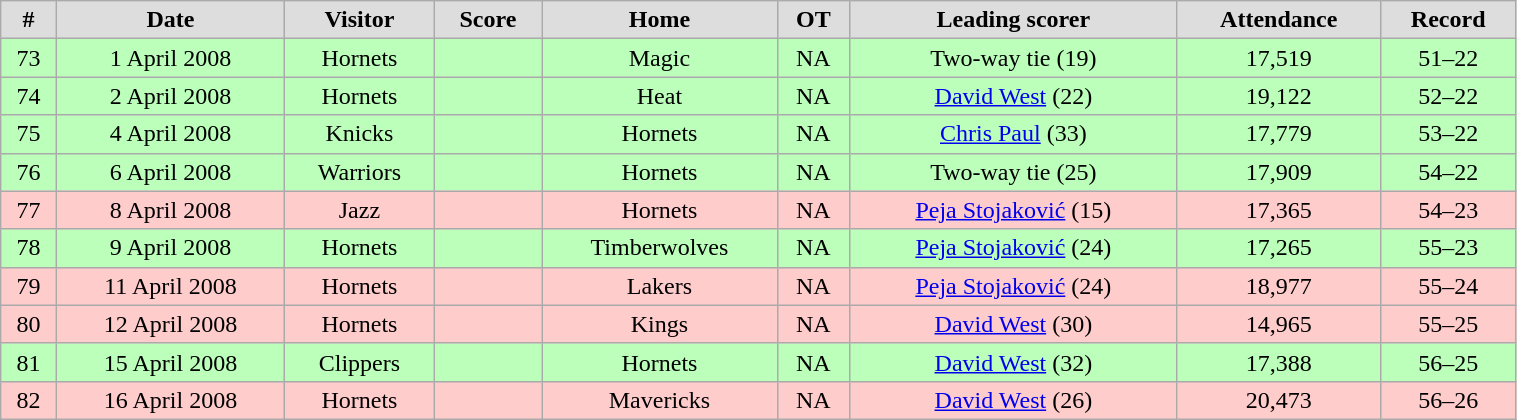<table class="wikitable" width="80%">
<tr align="center"  bgcolor="#dddddd">
<td><strong>#</strong></td>
<td><strong>Date</strong></td>
<td><strong>Visitor</strong></td>
<td><strong>Score</strong></td>
<td><strong>Home</strong></td>
<td><strong>OT</strong></td>
<td><strong>Leading scorer</strong></td>
<td><strong>Attendance</strong></td>
<td><strong>Record</strong></td>
</tr>
<tr align="center" bgcolor="#bbffbb">
<td>73</td>
<td>1 April 2008</td>
<td>Hornets</td>
<td></td>
<td>Magic</td>
<td>NA</td>
<td>Two-way tie (19)</td>
<td>17,519</td>
<td>51–22</td>
</tr>
<tr align="center" bgcolor="#bbffbb">
<td>74</td>
<td>2 April 2008</td>
<td>Hornets</td>
<td></td>
<td>Heat</td>
<td>NA</td>
<td><a href='#'>David West</a> (22)</td>
<td>19,122</td>
<td>52–22</td>
</tr>
<tr align="center" bgcolor="#bbffbb">
<td>75</td>
<td>4 April 2008</td>
<td>Knicks</td>
<td></td>
<td>Hornets</td>
<td>NA</td>
<td><a href='#'>Chris Paul</a> (33)</td>
<td>17,779</td>
<td>53–22</td>
</tr>
<tr align="center" bgcolor="#bbffbb">
<td>76</td>
<td>6 April 2008</td>
<td>Warriors</td>
<td></td>
<td>Hornets</td>
<td>NA</td>
<td>Two-way tie (25)</td>
<td>17,909</td>
<td>54–22</td>
</tr>
<tr align="center" bgcolor="#ffcccc">
<td>77</td>
<td>8 April 2008</td>
<td>Jazz</td>
<td></td>
<td>Hornets</td>
<td>NA</td>
<td><a href='#'>Peja Stojaković</a> (15)</td>
<td>17,365</td>
<td>54–23</td>
</tr>
<tr align="center" bgcolor="#bbffbb">
<td>78</td>
<td>9 April 2008</td>
<td>Hornets</td>
<td></td>
<td>Timberwolves</td>
<td>NA</td>
<td><a href='#'>Peja Stojaković</a> (24)</td>
<td>17,265</td>
<td>55–23</td>
</tr>
<tr align="center" bgcolor="#ffcccc">
<td>79</td>
<td>11 April 2008</td>
<td>Hornets</td>
<td></td>
<td>Lakers</td>
<td>NA</td>
<td><a href='#'>Peja Stojaković</a> (24)</td>
<td>18,977</td>
<td>55–24</td>
</tr>
<tr align="center" bgcolor="#ffcccc">
<td>80</td>
<td>12 April 2008</td>
<td>Hornets</td>
<td></td>
<td>Kings</td>
<td>NA</td>
<td><a href='#'>David West</a> (30)</td>
<td>14,965</td>
<td>55–25</td>
</tr>
<tr align="center" bgcolor="#bbffbb">
<td>81</td>
<td>15 April 2008</td>
<td>Clippers</td>
<td></td>
<td>Hornets</td>
<td>NA</td>
<td><a href='#'>David West</a> (32)</td>
<td>17,388</td>
<td>56–25</td>
</tr>
<tr align="center" bgcolor="#ffcccc">
<td>82</td>
<td>16 April 2008</td>
<td>Hornets</td>
<td></td>
<td>Mavericks</td>
<td>NA</td>
<td><a href='#'>David West</a> (26)</td>
<td>20,473</td>
<td>56–26</td>
</tr>
</table>
